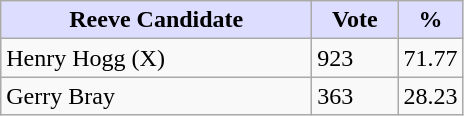<table class="wikitable">
<tr>
<th style="background:#ddf; width:200px;">Reeve Candidate </th>
<th style="background:#ddf; width:50px;">Vote</th>
<th style="background:#ddf; width:30px;">%</th>
</tr>
<tr>
<td>Henry Hogg (X)</td>
<td>923</td>
<td>71.77</td>
</tr>
<tr>
<td>Gerry Bray</td>
<td>363</td>
<td>28.23</td>
</tr>
</table>
